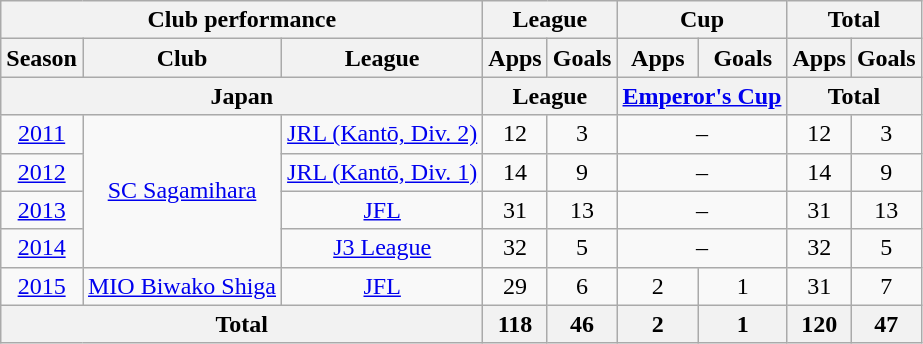<table class="wikitable" style="text-align:center;">
<tr>
<th colspan=3>Club performance</th>
<th colspan=2>League</th>
<th colspan=2>Cup</th>
<th colspan=2>Total</th>
</tr>
<tr>
<th>Season</th>
<th>Club</th>
<th>League</th>
<th>Apps</th>
<th>Goals</th>
<th>Apps</th>
<th>Goals</th>
<th>Apps</th>
<th>Goals</th>
</tr>
<tr>
<th colspan=3>Japan</th>
<th colspan=2>League</th>
<th colspan=2><a href='#'>Emperor's Cup</a></th>
<th colspan=2>Total</th>
</tr>
<tr>
<td><a href='#'>2011</a></td>
<td rowspan="4"><a href='#'>SC Sagamihara</a></td>
<td><a href='#'>JRL (Kantō, Div. 2)</a></td>
<td>12</td>
<td>3</td>
<td colspan="2">–</td>
<td>12</td>
<td>3</td>
</tr>
<tr>
<td><a href='#'>2012</a></td>
<td><a href='#'>JRL (Kantō, Div. 1)</a></td>
<td>14</td>
<td>9</td>
<td colspan="2">–</td>
<td>14</td>
<td>9</td>
</tr>
<tr>
<td><a href='#'>2013</a></td>
<td><a href='#'>JFL</a></td>
<td>31</td>
<td>13</td>
<td colspan="2">–</td>
<td>31</td>
<td>13</td>
</tr>
<tr>
<td><a href='#'>2014</a></td>
<td><a href='#'>J3 League</a></td>
<td>32</td>
<td>5</td>
<td colspan="2">–</td>
<td>32</td>
<td>5</td>
</tr>
<tr>
<td><a href='#'>2015</a></td>
<td><a href='#'>MIO Biwako Shiga</a></td>
<td><a href='#'>JFL</a></td>
<td>29</td>
<td>6</td>
<td>2</td>
<td>1</td>
<td>31</td>
<td>7</td>
</tr>
<tr>
<th colspan=3>Total</th>
<th>118</th>
<th>46</th>
<th>2</th>
<th>1</th>
<th>120</th>
<th>47</th>
</tr>
</table>
